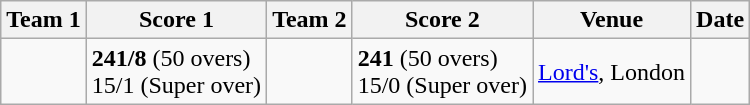<table class="wikitable sortable" style="text-align:left">
<tr>
<th>Team 1</th>
<th>Score 1</th>
<th>Team 2</th>
<th>Score 2</th>
<th>Venue</th>
<th>Date</th>
</tr>
<tr>
<td></td>
<td><strong>241/8</strong> (50 overs)<br> 15/1 (Super over)</td>
<td></td>
<td><strong>241</strong> (50 overs)<br> 15/0 (Super over)</td>
<td><a href='#'>Lord's</a>, London</td>
<td></td>
</tr>
</table>
